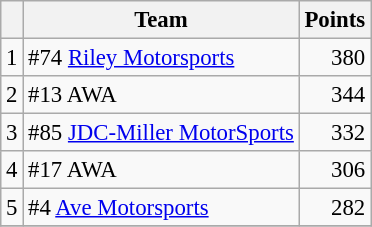<table class="wikitable" style="font-size: 95%;">
<tr>
<th scope="col"></th>
<th scope="col">Team</th>
<th scope="col">Points</th>
</tr>
<tr>
<td align=center>1</td>
<td> #74 <a href='#'>Riley Motorsports</a></td>
<td align=right>380</td>
</tr>
<tr>
<td align=center>2</td>
<td> #13 AWA</td>
<td align=right>344</td>
</tr>
<tr>
<td align=center>3</td>
<td> #85 <a href='#'>JDC-Miller MotorSports</a></td>
<td align=right>332</td>
</tr>
<tr>
<td align=center>4</td>
<td> #17 AWA</td>
<td align=right>306</td>
</tr>
<tr>
<td align=center>5</td>
<td> #4 <a href='#'>Ave Motorsports</a></td>
<td align=right>282</td>
</tr>
<tr>
</tr>
</table>
